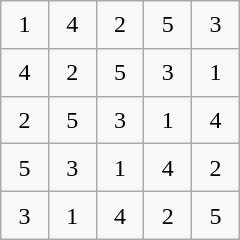<table class="wikitable" style="margin-left:auto;margin-right:auto;text-align:center;width:10em;height:10em;table-layout:fixed;">
<tr>
<td>1</td>
<td>4</td>
<td>2</td>
<td>5</td>
<td>3</td>
</tr>
<tr>
<td>4</td>
<td>2</td>
<td>5</td>
<td>3</td>
<td>1</td>
</tr>
<tr>
<td>2</td>
<td>5</td>
<td>3</td>
<td>1</td>
<td>4</td>
</tr>
<tr>
<td>5</td>
<td>3</td>
<td>1</td>
<td>4</td>
<td>2</td>
</tr>
<tr>
<td>3</td>
<td>1</td>
<td>4</td>
<td>2</td>
<td>5</td>
</tr>
</table>
